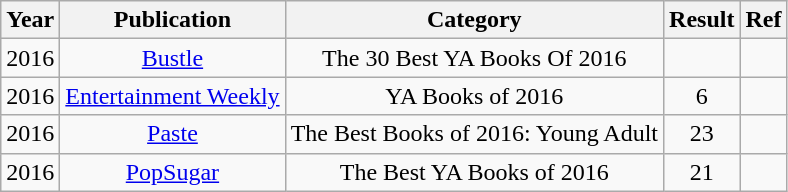<table class="wikitable sortable" style="text-align:center;">
<tr>
<th>Year</th>
<th>Publication</th>
<th>Category</th>
<th>Result</th>
<th>Ref</th>
</tr>
<tr>
<td>2016</td>
<td><a href='#'>Bustle</a></td>
<td>The 30 Best YA Books Of 2016</td>
<td></td>
<td></td>
</tr>
<tr>
<td>2016</td>
<td><a href='#'>Entertainment Weekly</a></td>
<td>YA Books of 2016</td>
<td>6</td>
<td></td>
</tr>
<tr>
<td>2016</td>
<td><a href='#'>Paste</a></td>
<td>The Best Books of 2016: Young Adult</td>
<td>23</td>
<td></td>
</tr>
<tr>
<td>2016</td>
<td><a href='#'>PopSugar</a></td>
<td>The Best YA Books of 2016</td>
<td>21</td>
<td></td>
</tr>
</table>
